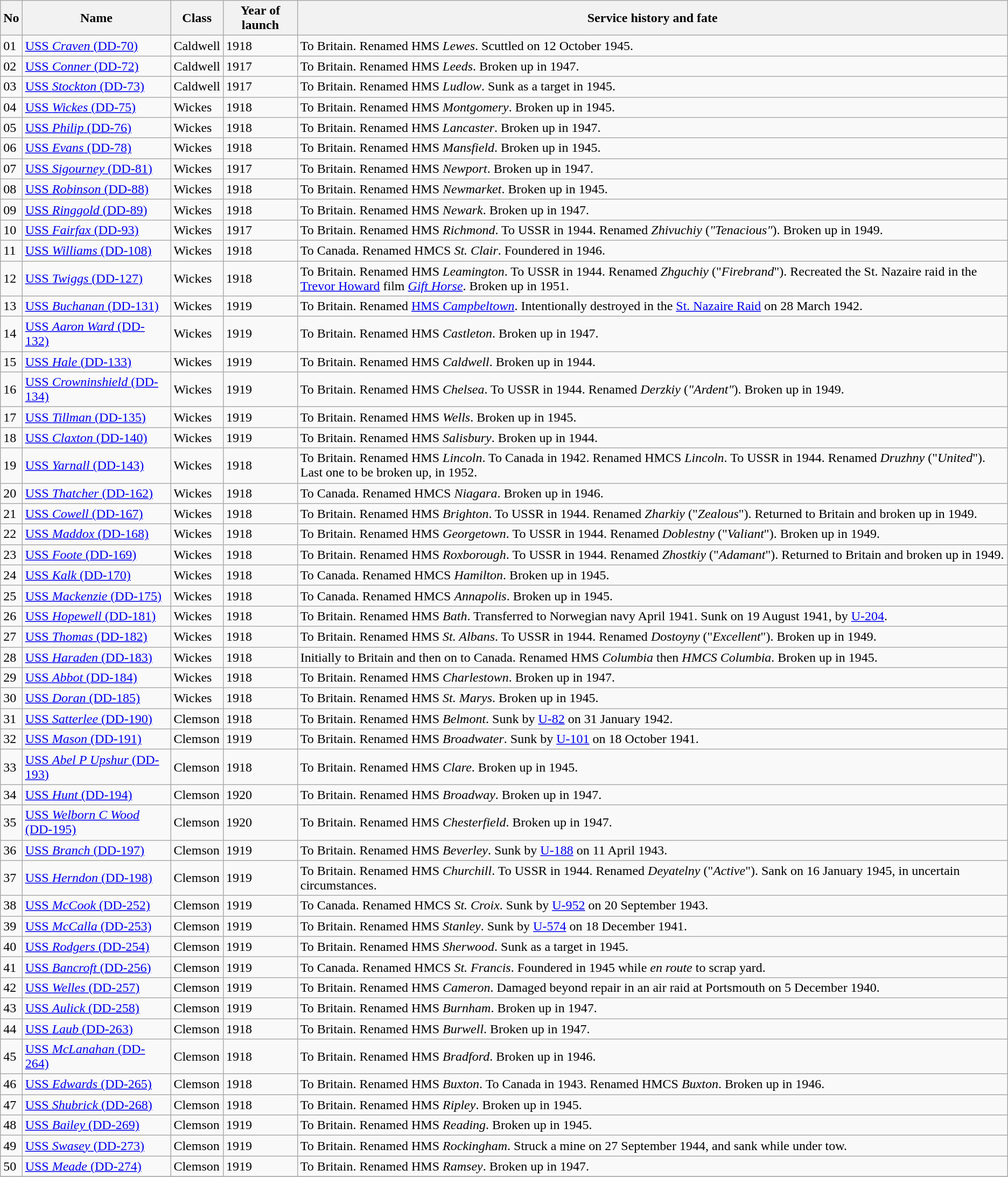<table class="wikitable sortable">
<tr>
<th>No</th>
<th>Name</th>
<th>Class</th>
<th>Year of launch</th>
<th>Service history and fate</th>
</tr>
<tr>
<td>01</td>
<td><a href='#'>USS <em>Craven</em> (DD-70)</a></td>
<td>Caldwell</td>
<td>1918</td>
<td>To Britain. Renamed HMS <em>Lewes</em>. Scuttled on 12 October 1945.</td>
</tr>
<tr>
<td>02</td>
<td><a href='#'>USS <em>Conner</em> (DD-72)</a></td>
<td>Caldwell</td>
<td>1917</td>
<td>To Britain. Renamed HMS <em>Leeds</em>. Broken up in 1947.</td>
</tr>
<tr>
<td>03</td>
<td><a href='#'>USS <em>Stockton</em> (DD-73)</a></td>
<td>Caldwell</td>
<td>1917</td>
<td>To Britain. Renamed HMS <em>Ludlow</em>. Sunk as a target in 1945.</td>
</tr>
<tr>
<td>04</td>
<td><a href='#'>USS <em>Wickes</em> (DD-75)</a></td>
<td>Wickes</td>
<td>1918</td>
<td>To Britain. Renamed HMS <em>Montgomery</em>. Broken up in 1945.</td>
</tr>
<tr>
<td>05</td>
<td><a href='#'>USS <em>Philip</em> (DD-76)</a></td>
<td>Wickes</td>
<td>1918</td>
<td>To Britain. Renamed HMS <em>Lancaster</em>. Broken up in 1947.</td>
</tr>
<tr>
<td>06</td>
<td><a href='#'>USS <em>Evans</em> (DD-78)</a></td>
<td>Wickes</td>
<td>1918</td>
<td>To Britain. Renamed HMS <em>Mansfield</em>. Broken up in 1945.</td>
</tr>
<tr>
<td>07</td>
<td><a href='#'>USS <em>Sigourney</em> (DD-81)</a></td>
<td>Wickes</td>
<td>1917</td>
<td>To Britain. Renamed HMS <em>Newport</em>. Broken up in 1947.</td>
</tr>
<tr>
<td>08</td>
<td><a href='#'>USS <em>Robinson</em> (DD-88)</a></td>
<td>Wickes</td>
<td>1918</td>
<td>To Britain. Renamed HMS <em>Newmarket</em>. Broken up in 1945.</td>
</tr>
<tr>
<td>09</td>
<td><a href='#'>USS <em>Ringgold</em> (DD-89)</a></td>
<td>Wickes</td>
<td>1918</td>
<td>To Britain. Renamed HMS <em>Newark</em>. Broken up in 1947.</td>
</tr>
<tr>
<td>10</td>
<td><a href='#'>USS <em>Fairfax</em> (DD-93)</a></td>
<td>Wickes</td>
<td>1917</td>
<td>To Britain. Renamed HMS <em>Richmond</em>. To USSR in 1944. Renamed <em>Zhivuchiy</em> (<em>"Tenacious"</em>). Broken up in 1949.</td>
</tr>
<tr>
<td>11</td>
<td><a href='#'>USS <em>Williams</em> (DD-108)</a></td>
<td>Wickes</td>
<td>1918</td>
<td>To Canada. Renamed HMCS <em>St. Clair</em>. Foundered in 1946.</td>
</tr>
<tr>
<td>12</td>
<td><a href='#'>USS <em>Twiggs</em> (DD-127)</a></td>
<td>Wickes</td>
<td>1918</td>
<td>To Britain. Renamed HMS <em>Leamington</em>. To USSR in 1944. Renamed <em>Zhguchiy</em> ("<em>Firebrand</em>"). Recreated the St. Nazaire raid in the <a href='#'>Trevor Howard</a> film <a href='#'><em>Gift Horse</em></a>. Broken up in 1951.</td>
</tr>
<tr>
<td>13</td>
<td><a href='#'>USS <em>Buchanan</em> (DD-131)</a></td>
<td>Wickes</td>
<td>1919</td>
<td>To Britain. Renamed <a href='#'>HMS <em>Campbeltown</em></a>. Intentionally destroyed in the <a href='#'>St. Nazaire Raid</a> on 28 March 1942.</td>
</tr>
<tr>
<td>14</td>
<td><a href='#'>USS <em>Aaron Ward</em> (DD-132)</a></td>
<td>Wickes</td>
<td>1919</td>
<td>To Britain. Renamed HMS <em>Castleton</em>. Broken up in 1947.</td>
</tr>
<tr>
<td>15</td>
<td><a href='#'>USS <em>Hale</em> (DD-133)</a></td>
<td>Wickes</td>
<td>1919</td>
<td>To Britain. Renamed HMS <em>Caldwell</em>. Broken up in 1944.</td>
</tr>
<tr>
<td>16</td>
<td><a href='#'>USS <em>Crowninshield</em> (DD-134)</a></td>
<td>Wickes</td>
<td>1919</td>
<td>To Britain. Renamed HMS <em>Chelsea</em>. To USSR in 1944. Renamed <em>Derzkiy</em> (<em>"Ardent"</em>). Broken up in 1949.</td>
</tr>
<tr>
<td>17</td>
<td><a href='#'>USS <em>Tillman</em> (DD-135)</a></td>
<td>Wickes</td>
<td>1919</td>
<td>To Britain. Renamed HMS <em>Wells</em>. Broken up in 1945.</td>
</tr>
<tr>
<td>18</td>
<td><a href='#'>USS <em>Claxton</em> (DD-140)</a></td>
<td>Wickes</td>
<td>1919</td>
<td>To Britain. Renamed HMS <em>Salisbury</em>. Broken up in 1944.</td>
</tr>
<tr>
<td>19</td>
<td><a href='#'>USS <em>Yarnall</em> (DD-143)</a></td>
<td>Wickes</td>
<td>1918</td>
<td>To Britain. Renamed HMS <em>Lincoln</em>. To Canada in 1942. Renamed HMCS <em>Lincoln</em>. To USSR in 1944. Renamed <em>Druzhny</em> ("<em>United</em>"). Last one to be broken up, in 1952.</td>
</tr>
<tr>
<td>20</td>
<td><a href='#'>USS <em>Thatcher</em> (DD-162)</a></td>
<td>Wickes</td>
<td>1918</td>
<td>To Canada. Renamed HMCS <em>Niagara</em>. Broken up in 1946.</td>
</tr>
<tr>
<td>21</td>
<td><a href='#'>USS <em>Cowell</em> (DD-167)</a></td>
<td>Wickes</td>
<td>1918</td>
<td>To Britain. Renamed HMS <em>Brighton</em>. To USSR in 1944. Renamed <em>Zharkiy</em> ("<em>Zealous</em>"). Returned to Britain and broken up in 1949.</td>
</tr>
<tr>
<td>22</td>
<td><a href='#'>USS <em>Maddox</em> (DD-168)</a></td>
<td>Wickes</td>
<td>1918</td>
<td>To Britain. Renamed HMS <em>Georgetown</em>. To USSR in 1944. Renamed <em>Doblestny</em> ("<em>Valiant</em>"). Broken up in 1949.</td>
</tr>
<tr>
<td>23</td>
<td><a href='#'>USS <em>Foote</em> (DD-169)</a></td>
<td>Wickes</td>
<td>1918</td>
<td>To Britain. Renamed HMS <em>Roxborough</em>. To USSR in 1944. Renamed <em>Zhostkiy</em> ("<em>Adamant</em>"). Returned to Britain and broken up in 1949.</td>
</tr>
<tr>
<td>24</td>
<td><a href='#'>USS <em>Kalk</em> (DD-170)</a></td>
<td>Wickes</td>
<td>1918</td>
<td>To Canada. Renamed HMCS <em>Hamilton</em>. Broken up in 1945.</td>
</tr>
<tr>
<td>25</td>
<td><a href='#'>USS <em>Mackenzie</em> (DD-175)</a></td>
<td>Wickes</td>
<td>1918</td>
<td>To Canada. Renamed HMCS <em>Annapolis</em>. Broken up in 1945.</td>
</tr>
<tr>
<td>26</td>
<td><a href='#'>USS <em>Hopewell</em> (DD-181)</a></td>
<td>Wickes</td>
<td>1918</td>
<td>To Britain. Renamed HMS <em>Bath</em>. Transferred to Norwegian navy April 1941. Sunk on 19 August 1941, by <a href='#'>U-204</a>.</td>
</tr>
<tr>
<td>27</td>
<td><a href='#'>USS <em>Thomas</em> (DD-182)</a></td>
<td>Wickes</td>
<td>1918</td>
<td>To Britain. Renamed HMS <em>St. Albans</em>. To USSR in 1944. Renamed <em>Dostoyny</em> ("<em>Excellent</em>"). Broken up in 1949.</td>
</tr>
<tr>
<td>28</td>
<td><a href='#'>USS <em>Haraden</em> (DD-183)</a></td>
<td>Wickes</td>
<td>1918</td>
<td>Initially to Britain and then on to Canada. Renamed HMS <em>Columbia</em> then <em>HMCS Columbia</em>. Broken up in 1945.</td>
</tr>
<tr>
<td>29</td>
<td><a href='#'>USS <em>Abbot</em> (DD-184)</a></td>
<td>Wickes</td>
<td>1918</td>
<td>To Britain. Renamed HMS <em>Charlestown</em>. Broken up in 1947.</td>
</tr>
<tr>
<td>30</td>
<td><a href='#'>USS <em>Doran</em> (DD-185)</a></td>
<td>Wickes</td>
<td>1918</td>
<td>To Britain. Renamed HMS <em>St. Marys</em>. Broken up in 1945.</td>
</tr>
<tr>
<td>31</td>
<td><a href='#'>USS <em>Satterlee</em> (DD-190)</a></td>
<td>Clemson</td>
<td>1918</td>
<td>To Britain. Renamed HMS <em>Belmont</em>. Sunk by <a href='#'>U-82</a> on 31 January 1942.</td>
</tr>
<tr>
<td>32</td>
<td><a href='#'>USS <em>Mason</em> (DD-191)</a></td>
<td>Clemson</td>
<td>1919</td>
<td>To Britain. Renamed HMS <em>Broadwater</em>. Sunk by <a href='#'>U-101</a> on 18 October 1941.</td>
</tr>
<tr>
<td>33</td>
<td><a href='#'>USS <em>Abel P Upshur</em> (DD-193)</a></td>
<td>Clemson</td>
<td>1918</td>
<td>To Britain. Renamed HMS <em>Clare</em>. Broken up in 1945.</td>
</tr>
<tr>
<td>34</td>
<td><a href='#'>USS <em>Hunt</em> (DD-194)</a></td>
<td>Clemson</td>
<td>1920</td>
<td>To Britain. Renamed HMS <em>Broadway</em>. Broken up in 1947.</td>
</tr>
<tr>
<td>35</td>
<td><a href='#'>USS <em>Welborn C Wood</em> (DD-195)</a></td>
<td>Clemson</td>
<td>1920</td>
<td>To Britain. Renamed HMS <em>Chesterfield</em>. Broken up in 1947.</td>
</tr>
<tr>
<td>36</td>
<td><a href='#'>USS <em>Branch</em> (DD-197)</a></td>
<td>Clemson</td>
<td>1919</td>
<td>To Britain. Renamed HMS <em>Beverley</em>. Sunk by <a href='#'>U-188</a> on 11 April 1943.</td>
</tr>
<tr>
<td>37</td>
<td><a href='#'>USS <em>Herndon</em> (DD-198)</a></td>
<td>Clemson</td>
<td>1919</td>
<td>To Britain. Renamed HMS <em>Churchill</em>. To USSR in 1944. Renamed <em>Deyatelny</em> ("<em>Active</em>"). Sank on 16 January 1945, in uncertain circumstances.</td>
</tr>
<tr>
<td>38</td>
<td><a href='#'>USS <em>McCook</em> (DD-252)</a></td>
<td>Clemson</td>
<td>1919</td>
<td>To Canada. Renamed HMCS <em>St. Croix</em>. Sunk by <a href='#'>U-952</a> on 20 September 1943.</td>
</tr>
<tr>
<td>39</td>
<td><a href='#'>USS <em>McCalla</em> (DD-253)</a></td>
<td>Clemson</td>
<td>1919</td>
<td>To Britain. Renamed HMS <em>Stanley</em>. Sunk by <a href='#'>U-574</a> on 18 December 1941.</td>
</tr>
<tr>
<td>40</td>
<td><a href='#'>USS <em>Rodgers</em> (DD-254)</a></td>
<td>Clemson</td>
<td>1919</td>
<td>To Britain. Renamed HMS <em>Sherwood</em>. Sunk as a target in 1945.</td>
</tr>
<tr>
<td>41</td>
<td><a href='#'>USS <em>Bancroft</em> (DD-256)</a></td>
<td>Clemson</td>
<td>1919</td>
<td>To Canada. Renamed HMCS <em>St. Francis</em>. Foundered in 1945 while <em>en route</em> to scrap yard.</td>
</tr>
<tr>
<td>42</td>
<td><a href='#'>USS <em>Welles</em> (DD-257)</a></td>
<td>Clemson</td>
<td>1919</td>
<td>To Britain. Renamed HMS <em>Cameron</em>. Damaged beyond repair in an air raid at Portsmouth on 5 December 1940.</td>
</tr>
<tr>
<td>43</td>
<td><a href='#'>USS <em>Aulick</em> (DD-258)</a></td>
<td>Clemson</td>
<td>1919</td>
<td>To Britain. Renamed HMS <em>Burnham</em>. Broken up in 1947.</td>
</tr>
<tr>
<td>44</td>
<td><a href='#'>USS <em>Laub</em> (DD-263)</a></td>
<td>Clemson</td>
<td>1918</td>
<td>To Britain. Renamed HMS <em>Burwell</em>. Broken up in 1947.</td>
</tr>
<tr>
<td>45</td>
<td><a href='#'>USS <em>McLanahan</em> (DD-264)</a></td>
<td>Clemson</td>
<td>1918</td>
<td>To Britain. Renamed HMS <em>Bradford</em>. Broken up in 1946.</td>
</tr>
<tr>
<td>46</td>
<td><a href='#'>USS <em>Edwards</em> (DD-265)</a></td>
<td>Clemson</td>
<td>1918</td>
<td>To Britain. Renamed HMS <em>Buxton</em>. To Canada in 1943. Renamed HMCS <em>Buxton</em>. Broken up in 1946.</td>
</tr>
<tr>
<td>47</td>
<td><a href='#'>USS <em>Shubrick</em> (DD-268)</a></td>
<td>Clemson</td>
<td>1918</td>
<td>To Britain. Renamed HMS <em>Ripley</em>. Broken up in 1945.</td>
</tr>
<tr>
<td>48</td>
<td><a href='#'>USS <em>Bailey</em> (DD-269)</a></td>
<td>Clemson</td>
<td>1919</td>
<td>To Britain. Renamed HMS <em>Reading</em>. Broken up in 1945.</td>
</tr>
<tr>
<td>49</td>
<td><a href='#'>USS <em>Swasey</em> (DD-273)</a></td>
<td>Clemson</td>
<td>1919</td>
<td>To Britain. Renamed HMS <em>Rockingham</em>. Struck a mine on 27 September 1944, and sank while under tow.</td>
</tr>
<tr>
<td>50</td>
<td><a href='#'>USS <em>Meade</em> (DD-274)</a></td>
<td>Clemson</td>
<td>1919</td>
<td>To Britain. Renamed HMS <em>Ramsey</em>. Broken up in 1947.</td>
</tr>
<tr>
</tr>
</table>
